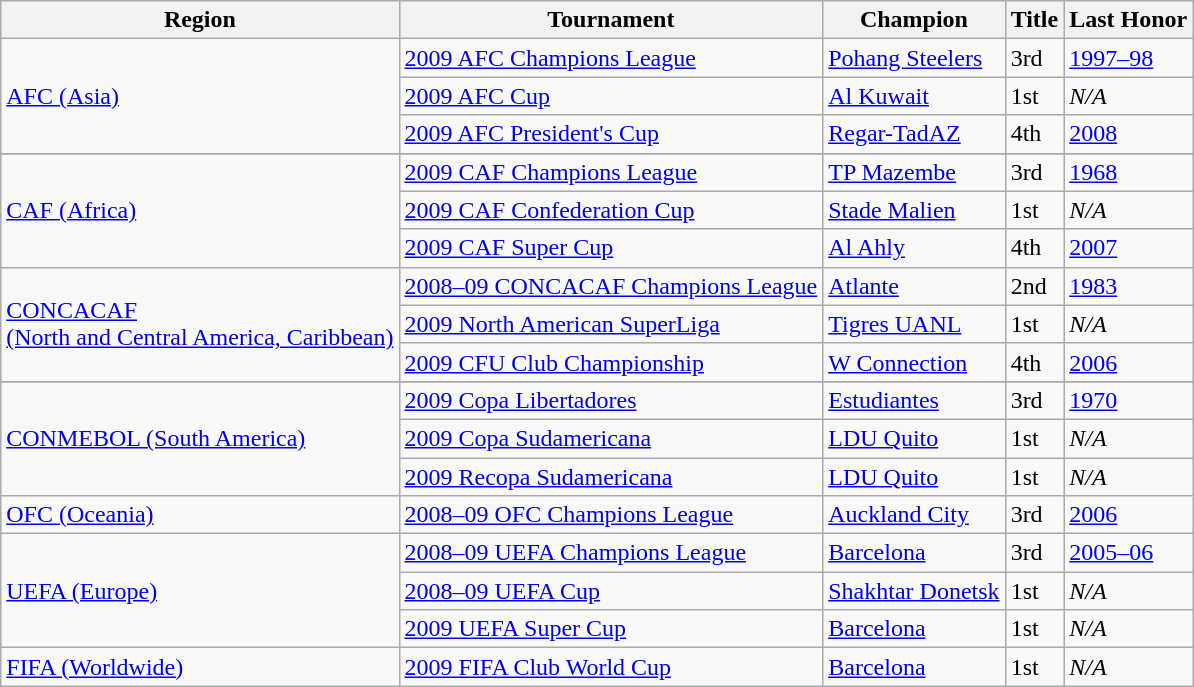<table class="wikitable">
<tr>
<th>Region</th>
<th>Tournament</th>
<th>Champion</th>
<th>Title</th>
<th>Last Honor</th>
</tr>
<tr>
<td rowspan=3><a href='#'>AFC (Asia)</a></td>
<td><a href='#'>2009 AFC Champions League</a></td>
<td> <a href='#'>Pohang Steelers</a></td>
<td>3rd</td>
<td><a href='#'>1997–98</a></td>
</tr>
<tr>
<td><a href='#'>2009 AFC Cup</a></td>
<td> <a href='#'>Al Kuwait</a></td>
<td>1st</td>
<td><em>N/A</em></td>
</tr>
<tr>
<td><a href='#'>2009 AFC President's Cup</a></td>
<td> <a href='#'>Regar-TadAZ</a></td>
<td>4th</td>
<td><a href='#'>2008</a></td>
</tr>
<tr>
</tr>
<tr>
<td rowspan=3><a href='#'>CAF (Africa)</a></td>
<td><a href='#'>2009 CAF Champions League</a></td>
<td> <a href='#'>TP Mazembe</a></td>
<td>3rd</td>
<td><a href='#'>1968</a></td>
</tr>
<tr>
<td><a href='#'>2009 CAF Confederation Cup</a></td>
<td> <a href='#'>Stade Malien</a></td>
<td>1st</td>
<td><em>N/A</em></td>
</tr>
<tr>
<td><a href='#'>2009 CAF Super Cup</a></td>
<td> <a href='#'>Al Ahly</a></td>
<td>4th</td>
<td><a href='#'>2007</a></td>
</tr>
<tr>
<td rowspan=3><a href='#'>CONCACAF<br>(North and Central America, Caribbean)</a></td>
<td><a href='#'>2008–09 CONCACAF Champions League</a></td>
<td> <a href='#'>Atlante</a></td>
<td>2nd</td>
<td><a href='#'>1983</a></td>
</tr>
<tr>
<td><a href='#'>2009 North American SuperLiga</a></td>
<td> <a href='#'>Tigres UANL</a></td>
<td>1st</td>
<td><em>N/A</em></td>
</tr>
<tr>
<td><a href='#'>2009 CFU Club Championship</a></td>
<td> <a href='#'>W Connection</a></td>
<td>4th</td>
<td><a href='#'>2006</a></td>
</tr>
<tr>
</tr>
<tr>
<td rowspan=3><a href='#'>CONMEBOL (South America)</a></td>
<td><a href='#'>2009 Copa Libertadores</a></td>
<td> <a href='#'>Estudiantes</a></td>
<td>3rd</td>
<td><a href='#'>1970</a></td>
</tr>
<tr>
<td><a href='#'>2009 Copa Sudamericana</a></td>
<td> <a href='#'>LDU Quito</a></td>
<td>1st</td>
<td><em>N/A</em></td>
</tr>
<tr>
<td><a href='#'>2009 Recopa Sudamericana</a></td>
<td> <a href='#'>LDU Quito</a></td>
<td>1st</td>
<td><em>N/A</em></td>
</tr>
<tr>
<td><a href='#'>OFC (Oceania)</a></td>
<td><a href='#'>2008–09 OFC Champions League</a></td>
<td> <a href='#'>Auckland City</a></td>
<td>3rd</td>
<td><a href='#'>2006</a></td>
</tr>
<tr>
<td rowspan=3><a href='#'>UEFA (Europe)</a></td>
<td><a href='#'>2008–09 UEFA Champions League</a></td>
<td> <a href='#'>Barcelona</a></td>
<td>3rd</td>
<td><a href='#'>2005–06</a></td>
</tr>
<tr>
<td><a href='#'>2008–09 UEFA Cup</a></td>
<td> <a href='#'>Shakhtar Donetsk</a></td>
<td>1st</td>
<td><em>N/A</em></td>
</tr>
<tr>
<td><a href='#'>2009 UEFA Super Cup</a></td>
<td> <a href='#'>Barcelona</a></td>
<td>1st</td>
<td><em>N/A</em></td>
</tr>
<tr>
<td><a href='#'>FIFA (Worldwide)</a></td>
<td><a href='#'>2009 FIFA Club World Cup</a></td>
<td> <a href='#'>Barcelona</a></td>
<td>1st</td>
<td><em>N/A</em></td>
</tr>
</table>
